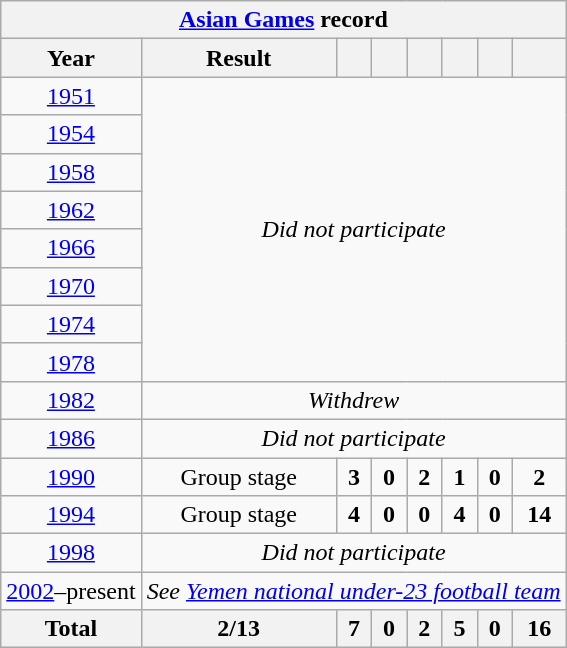<table class="wikitable" style="text-align: center;">
<tr>
<th colspan=9><a href='#'>Asian Games</a> record</th>
</tr>
<tr>
<th>Year</th>
<th>Result</th>
<th></th>
<th></th>
<th></th>
<th></th>
<th></th>
<th></th>
</tr>
<tr>
<td> <a href='#'>1951</a></td>
<td rowspan=8 colspan=8><em>Did not participate</em></td>
</tr>
<tr>
<td> <a href='#'>1954</a></td>
</tr>
<tr>
<td> <a href='#'>1958</a></td>
</tr>
<tr>
<td> <a href='#'>1962</a></td>
</tr>
<tr>
<td> <a href='#'>1966</a></td>
</tr>
<tr>
<td> <a href='#'>1970</a></td>
</tr>
<tr>
<td> <a href='#'>1974</a></td>
</tr>
<tr>
<td> <a href='#'>1978</a></td>
</tr>
<tr>
<td> <a href='#'>1982</a></td>
<td colspan=8><em>Withdrew</em></td>
</tr>
<tr>
<td> <a href='#'>1986</a></td>
<td colspan=8><em>Did not participate</em></td>
</tr>
<tr>
<td> <a href='#'>1990</a></td>
<td>Group stage</td>
<td><strong>3</strong></td>
<td><strong>0</strong></td>
<td><strong>2</strong></td>
<td><strong>1</strong></td>
<td><strong>0</strong></td>
<td><strong>2</strong></td>
</tr>
<tr>
<td> <a href='#'>1994</a></td>
<td>Group stage</td>
<td><strong>4</strong></td>
<td><strong>0</strong></td>
<td><strong>0</strong></td>
<td><strong>4</strong></td>
<td><strong>0</strong></td>
<td><strong>14</strong></td>
</tr>
<tr>
<td> <a href='#'>1998</a></td>
<td colspan=8><em>Did not participate</em></td>
</tr>
<tr>
<td><a href='#'>2002</a>–present</td>
<td colspan=8><em>See <a href='#'>Yemen national under-23 football team</a></em></td>
</tr>
<tr>
<th><strong>Total</strong></th>
<th><strong>2/13</strong></th>
<th><strong>7</strong></th>
<th><strong>0</strong></th>
<th><strong>2</strong></th>
<th><strong>5</strong></th>
<th><strong>0</strong></th>
<th><strong>16</strong></th>
</tr>
</table>
